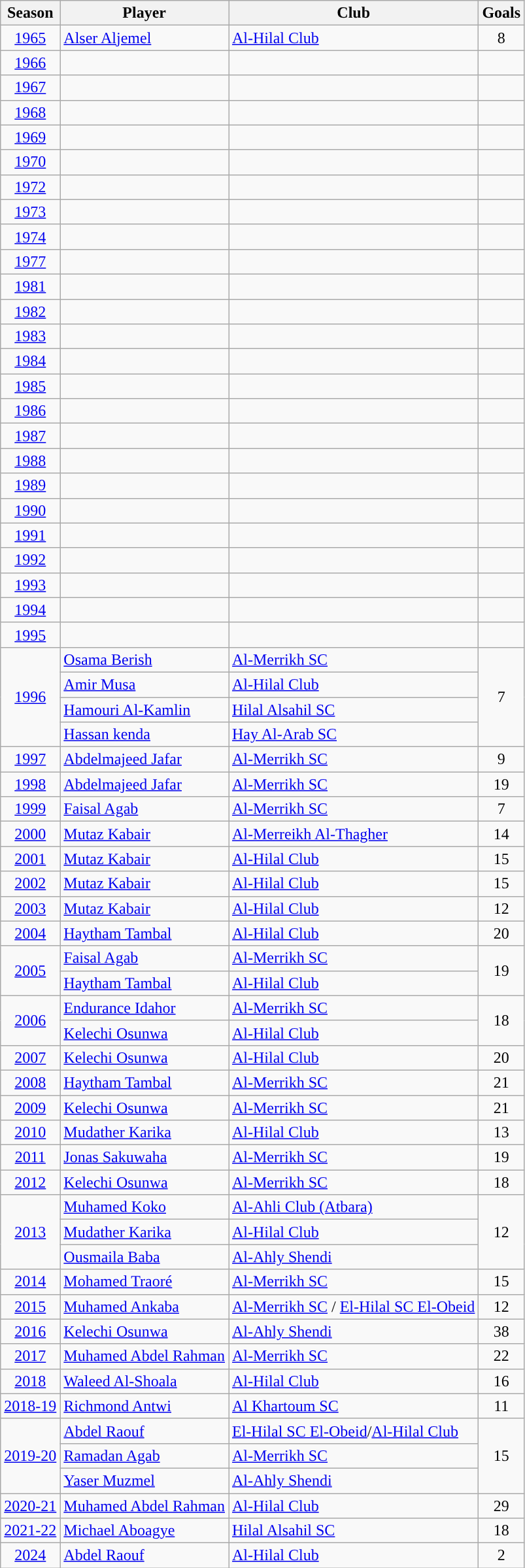<table class="wikitable sortable">
<tr>
<th>Season</th>
<th>Player</th>
<th>Club</th>
<th>Goals</th>
</tr>
<tr>
<td align="center"><a href='#'>1965</a></td>
<td>  <a href='#'>Alser Aljemel</a></td>
<td><a href='#'>Al-Hilal Club</a></td>
<td align ="Center">8</td>
</tr>
<tr>
<td align="center"><a href='#'>1966</a></td>
<td></td>
<td></td>
<td></td>
</tr>
<tr>
<td align="center"><a href='#'>1967</a></td>
<td></td>
<td></td>
<td></td>
</tr>
<tr>
<td align="center"><a href='#'>1968</a></td>
<td></td>
<td></td>
<td></td>
</tr>
<tr>
<td align="center"><a href='#'>1969</a></td>
<td></td>
<td></td>
<td></td>
</tr>
<tr>
<td align="center"><a href='#'>1970</a></td>
<td></td>
<td></td>
<td></td>
</tr>
<tr>
<td align="center"><a href='#'>1972</a></td>
<td></td>
<td></td>
<td></td>
</tr>
<tr>
<td align="center"><a href='#'>1973</a></td>
<td></td>
<td></td>
<td></td>
</tr>
<tr>
<td align="center"><a href='#'>1974</a></td>
<td></td>
<td></td>
<td></td>
</tr>
<tr>
<td align="center"><a href='#'>1977</a></td>
<td></td>
<td></td>
<td></td>
</tr>
<tr>
<td align="center"><a href='#'>1981</a></td>
<td></td>
<td></td>
<td></td>
</tr>
<tr>
<td align="center"><a href='#'>1982</a></td>
<td></td>
<td></td>
<td></td>
</tr>
<tr>
<td align="center"><a href='#'>1983</a></td>
<td></td>
<td></td>
<td></td>
</tr>
<tr>
<td align="center"><a href='#'>1984</a></td>
<td></td>
<td></td>
<td></td>
</tr>
<tr>
<td align="center"><a href='#'>1985</a></td>
<td></td>
<td></td>
<td></td>
</tr>
<tr>
<td align="center"><a href='#'>1986</a></td>
<td></td>
<td></td>
<td></td>
</tr>
<tr>
<td align="center"><a href='#'>1987</a></td>
<td></td>
<td></td>
<td></td>
</tr>
<tr>
<td align="center"><a href='#'>1988</a></td>
<td></td>
<td></td>
<td></td>
</tr>
<tr>
<td align ="center"><a href='#'>1989</a></td>
<td></td>
<td></td>
<td></td>
</tr>
<tr>
<td align ="center"><a href='#'>1990</a></td>
<td></td>
<td></td>
<td></td>
</tr>
<tr>
<td align ="center"><a href='#'>1991</a></td>
<td></td>
<td></td>
<td></td>
</tr>
<tr>
<td align ="center"><a href='#'>1992</a></td>
<td></td>
<td></td>
<td></td>
</tr>
<tr>
<td align="center"><a href='#'>1993</a></td>
<td></td>
<td></td>
<td></td>
</tr>
<tr>
<td align="center"><a href='#'>1994</a></td>
<td></td>
<td></td>
<td></td>
</tr>
<tr>
<td align="center"><a href='#'>1995</a></td>
<td></td>
<td></td>
<td></td>
</tr>
<tr>
<td rowspan="4" align="center"><a href='#'>1996</a></td>
<td> <a href='#'>Osama Berish</a></td>
<td><a href='#'>Al-Merrikh SC</a></td>
<td rowspan="4" align="center">7</td>
</tr>
<tr>
<td> <a href='#'>Amir Musa</a></td>
<td><a href='#'>Al-Hilal Club</a></td>
</tr>
<tr>
<td> <a href='#'>Hamouri Al-Kamlin</a></td>
<td><a href='#'>Hilal Alsahil SC</a></td>
</tr>
<tr>
<td> <a href='#'>Hassan kenda</a></td>
<td><a href='#'>Hay Al-Arab SC</a></td>
</tr>
<tr>
<td align="center"><a href='#'>1997</a></td>
<td> <a href='#'>Abdelmajeed Jafar</a></td>
<td><a href='#'>Al-Merrikh SC</a></td>
<td align="center">9</td>
</tr>
<tr>
<td align="center"><a href='#'>1998</a></td>
<td> <a href='#'>Abdelmajeed Jafar</a></td>
<td><a href='#'>Al-Merrikh SC</a></td>
<td align="center">19</td>
</tr>
<tr>
<td align="center"><a href='#'>1999</a></td>
<td> <a href='#'>Faisal Agab</a></td>
<td><a href='#'>Al-Merrikh SC</a></td>
<td align="center">7</td>
</tr>
<tr>
<td align="center"><a href='#'>2000</a></td>
<td> <a href='#'>Mutaz Kabair</a></td>
<td><a href='#'>Al-Merreikh Al-Thagher</a></td>
<td align="center">14</td>
</tr>
<tr>
<td align="center"><a href='#'>2001</a></td>
<td> <a href='#'>Mutaz Kabair</a></td>
<td><a href='#'>Al-Hilal Club</a></td>
<td align="center">15</td>
</tr>
<tr>
<td align="center"><a href='#'>2002</a></td>
<td> <a href='#'>Mutaz Kabair</a></td>
<td><a href='#'>Al-Hilal Club</a></td>
<td align="center">15</td>
</tr>
<tr>
<td align="center"><a href='#'>2003</a></td>
<td> <a href='#'>Mutaz Kabair</a></td>
<td><a href='#'>Al-Hilal Club</a></td>
<td align="center">12</td>
</tr>
<tr>
<td align="center"><a href='#'>2004</a></td>
<td> <a href='#'>Haytham Tambal</a></td>
<td><a href='#'>Al-Hilal Club</a></td>
<td align="center">20</td>
</tr>
<tr>
<td rowspan="2" align="center"><a href='#'>2005</a></td>
<td> <a href='#'>Faisal Agab</a></td>
<td><a href='#'>Al-Merrikh SC</a></td>
<td rowspan="2" align="center">19</td>
</tr>
<tr>
<td> <a href='#'>Haytham Tambal</a></td>
<td><a href='#'>Al-Hilal Club</a></td>
</tr>
<tr>
<td rowspan="2" align="center"><a href='#'>2006</a></td>
<td> <a href='#'>Endurance Idahor</a></td>
<td><a href='#'>Al-Merrikh SC</a></td>
<td rowspan="2" align="center">18</td>
</tr>
<tr>
<td> <a href='#'>Kelechi Osunwa</a></td>
<td><a href='#'>Al-Hilal Club</a></td>
</tr>
<tr>
<td align="center"><a href='#'>2007</a></td>
<td> <a href='#'>Kelechi Osunwa</a></td>
<td><a href='#'>Al-Hilal Club</a></td>
<td align="center">20</td>
</tr>
<tr>
<td align="center"><a href='#'>2008</a></td>
<td> <a href='#'>Haytham Tambal</a></td>
<td><a href='#'>Al-Merrikh SC</a></td>
<td align="center">21</td>
</tr>
<tr>
<td align="center"><a href='#'>2009</a></td>
<td> <a href='#'>Kelechi Osunwa</a></td>
<td><a href='#'>Al-Merrikh SC</a></td>
<td align="center">21</td>
</tr>
<tr>
<td align="center"><a href='#'>2010</a></td>
<td> <a href='#'>Mudather Karika</a></td>
<td><a href='#'>Al-Hilal Club</a></td>
<td align="center">13</td>
</tr>
<tr>
<td align="center"><a href='#'>2011</a></td>
<td> <a href='#'>Jonas Sakuwaha</a></td>
<td><a href='#'>Al-Merrikh SC</a></td>
<td align="center">19</td>
</tr>
<tr>
<td align="center"><a href='#'>2012</a></td>
<td> <a href='#'>Kelechi Osunwa</a></td>
<td><a href='#'>Al-Merrikh SC</a></td>
<td align=" center">18</td>
</tr>
<tr>
<td rowspan="3" align="center"><a href='#'>2013</a></td>
<td> <a href='#'>Muhamed Koko</a></td>
<td><a href='#'>Al-Ahli Club (Atbara)</a></td>
<td rowspan="3" align ="center">12</td>
</tr>
<tr>
<td>  <a href='#'>Mudather Karika</a></td>
<td><a href='#'>Al-Hilal Club</a></td>
</tr>
<tr>
<td>  <a href='#'>Ousmaila Baba</a></td>
<td><a href='#'>Al-Ahly Shendi</a></td>
</tr>
<tr>
<td align="center"><a href='#'>2014</a></td>
<td> <a href='#'>Mohamed Traoré</a></td>
<td><a href='#'>Al-Merrikh SC</a></td>
<td align="center">15</td>
</tr>
<tr>
<td align="center"><a href='#'>2015</a></td>
<td> <a href='#'>Muhamed Ankaba</a></td>
<td><a href='#'>Al-Merrikh SC</a> / <a href='#'>El-Hilal SC El-Obeid</a></td>
<td align="center">12</td>
</tr>
<tr>
<td align="center"><a href='#'>2016</a></td>
<td> <a href='#'>Kelechi Osunwa</a></td>
<td><a href='#'>Al-Ahly Shendi</a></td>
<td align="center">38</td>
</tr>
<tr>
<td align="center"><a href='#'>2017</a></td>
<td> <a href='#'>Muhamed Abdel Rahman</a></td>
<td><a href='#'>Al-Merrikh SC</a></td>
<td align="center">22</td>
</tr>
<tr>
<td align="center"><a href='#'>2018</a></td>
<td>  <a href='#'>Waleed Al-Shoala</a></td>
<td><a href='#'>Al-Hilal Club</a></td>
<td align="center">16</td>
</tr>
<tr>
<td align="center"><a href='#'>2018-19</a></td>
<td> <a href='#'>Richmond Antwi</a></td>
<td><a href='#'>Al Khartoum SC</a></td>
<td align="center">11</td>
</tr>
<tr>
<td rowspan="3" align="center"><a href='#'>2019-20</a></td>
<td> <a href='#'>Abdel Raouf</a></td>
<td><a href='#'>El-Hilal SC El-Obeid</a>/<a href='#'>Al-Hilal Club</a></td>
<td rowspan="3" align="Center">15</td>
</tr>
<tr>
<td> <a href='#'>Ramadan Agab</a></td>
<td><a href='#'>Al-Merrikh SC</a></td>
</tr>
<tr>
<td> <a href='#'>Yaser Muzmel</a></td>
<td><a href='#'>Al-Ahly Shendi</a></td>
</tr>
<tr>
<td align="center"><a href='#'>2020-21</a></td>
<td> <a href='#'>Muhamed Abdel Rahman</a></td>
<td><a href='#'>Al-Hilal Club</a></td>
<td align="center">29</td>
</tr>
<tr>
<td align="center"><a href='#'>2021-22</a></td>
<td> <a href='#'>Michael Aboagye</a></td>
<td><a href='#'>Hilal Alsahil SC</a></td>
<td align="Center">18</td>
</tr>
<tr>
<td align="center"><a href='#'>2024</a></td>
<td> <a href='#'>Abdel Raouf</a></td>
<td><a href='#'>Al-Hilal Club</a></td>
<td align="Center">2</td>
</tr>
</table>
